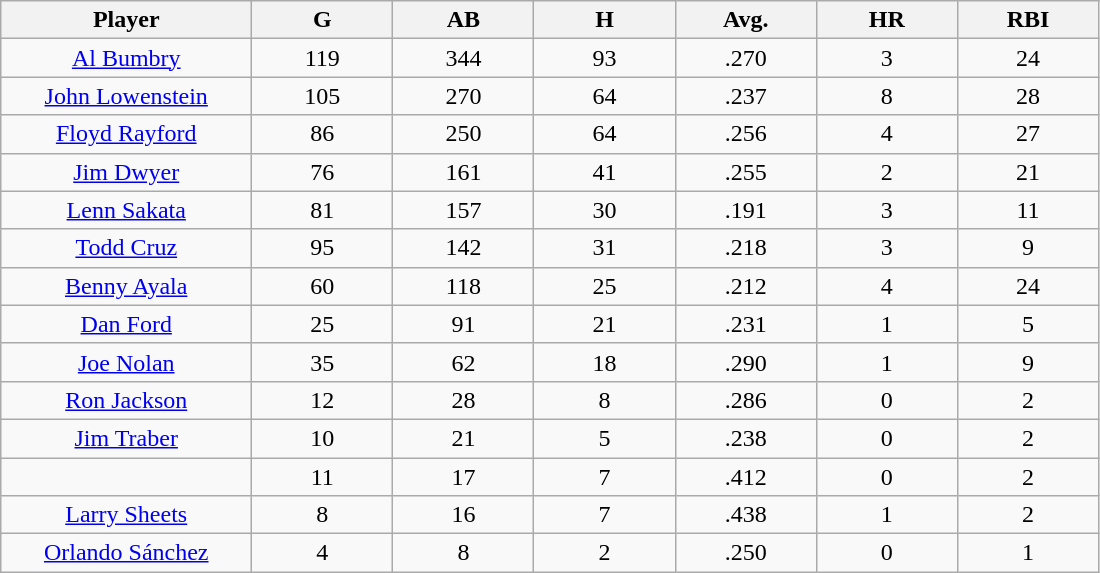<table class="wikitable sortable">
<tr>
<th bgcolor="#DDDDFF" width="16%">Player</th>
<th bgcolor="#DDDDFF" width="9%">G</th>
<th bgcolor="#DDDDFF" width="9%">AB</th>
<th bgcolor="#DDDDFF" width="9%">H</th>
<th bgcolor="#DDDDFF" width="9%">Avg.</th>
<th bgcolor="#DDDDFF" width="9%">HR</th>
<th bgcolor="#DDDDFF" width="9%">RBI</th>
</tr>
<tr align="center">
<td><a href='#'>Al Bumbry</a></td>
<td>119</td>
<td>344</td>
<td>93</td>
<td>.270</td>
<td>3</td>
<td>24</td>
</tr>
<tr align="center">
<td><a href='#'>John Lowenstein</a></td>
<td>105</td>
<td>270</td>
<td>64</td>
<td>.237</td>
<td>8</td>
<td>28</td>
</tr>
<tr align="center">
<td><a href='#'>Floyd Rayford</a></td>
<td>86</td>
<td>250</td>
<td>64</td>
<td>.256</td>
<td>4</td>
<td>27</td>
</tr>
<tr align="center">
<td><a href='#'>Jim Dwyer</a></td>
<td>76</td>
<td>161</td>
<td>41</td>
<td>.255</td>
<td>2</td>
<td>21</td>
</tr>
<tr align="center">
<td><a href='#'>Lenn Sakata</a></td>
<td>81</td>
<td>157</td>
<td>30</td>
<td>.191</td>
<td>3</td>
<td>11</td>
</tr>
<tr align="center">
<td><a href='#'>Todd Cruz</a></td>
<td>95</td>
<td>142</td>
<td>31</td>
<td>.218</td>
<td>3</td>
<td>9</td>
</tr>
<tr align="center">
<td><a href='#'>Benny Ayala</a></td>
<td>60</td>
<td>118</td>
<td>25</td>
<td>.212</td>
<td>4</td>
<td>24</td>
</tr>
<tr align="center">
<td><a href='#'>Dan Ford</a></td>
<td>25</td>
<td>91</td>
<td>21</td>
<td>.231</td>
<td>1</td>
<td>5</td>
</tr>
<tr align="center">
<td><a href='#'>Joe Nolan</a></td>
<td>35</td>
<td>62</td>
<td>18</td>
<td>.290</td>
<td>1</td>
<td>9</td>
</tr>
<tr align="center">
<td><a href='#'>Ron Jackson</a></td>
<td>12</td>
<td>28</td>
<td>8</td>
<td>.286</td>
<td>0</td>
<td>2</td>
</tr>
<tr align="center">
<td><a href='#'>Jim Traber</a></td>
<td>10</td>
<td>21</td>
<td>5</td>
<td>.238</td>
<td>0</td>
<td>2</td>
</tr>
<tr align="center">
<td></td>
<td>11</td>
<td>17</td>
<td>7</td>
<td>.412</td>
<td>0</td>
<td>2</td>
</tr>
<tr align="center">
<td><a href='#'>Larry Sheets</a></td>
<td>8</td>
<td>16</td>
<td>7</td>
<td>.438</td>
<td>1</td>
<td>2</td>
</tr>
<tr align="center">
<td><a href='#'>Orlando Sánchez</a></td>
<td>4</td>
<td>8</td>
<td>2</td>
<td>.250</td>
<td>0</td>
<td>1</td>
</tr>
</table>
